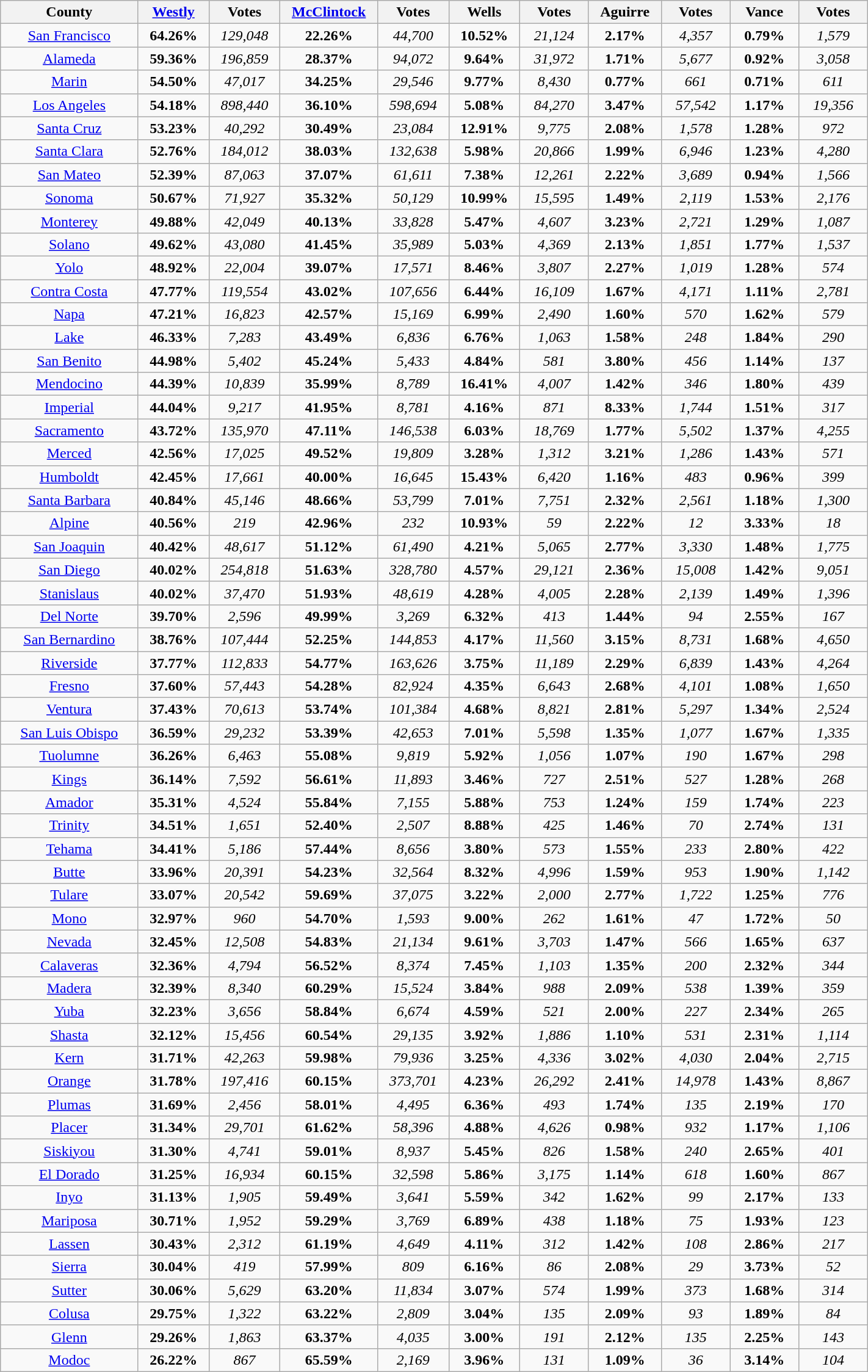<table width="75%" class="wikitable sortable">
<tr>
<th width="12%">County</th>
<th width="6%"><a href='#'>Westly</a></th>
<th width="6%">Votes</th>
<th width="6%"><a href='#'>McClintock</a></th>
<th width="6%">Votes</th>
<th width="6%">Wells</th>
<th width="6%">Votes</th>
<th width="6%">Aguirre</th>
<th width="6%">Votes</th>
<th width="6%">Vance</th>
<th width="6%">Votes</th>
</tr>
<tr>
<td align="center" ><a href='#'>San Francisco</a></td>
<td align="center"><strong>64.26%</strong></td>
<td align="center"><em>129,048</em></td>
<td align="center"><strong>22.26%</strong></td>
<td align="center"><em>44,700</em></td>
<td align="center"><strong>10.52%</strong></td>
<td align="center"><em>21,124</em></td>
<td align="center"><strong>2.17%</strong></td>
<td align="center"><em>4,357</em></td>
<td align="center"><strong>0.79%</strong></td>
<td align="center"><em>1,579</em></td>
</tr>
<tr>
<td align="center" ><a href='#'>Alameda</a></td>
<td align="center"><strong>59.36%</strong></td>
<td align="center"><em>196,859</em></td>
<td align="center"><strong>28.37%</strong></td>
<td align="center"><em>94,072</em></td>
<td align="center"><strong>9.64%</strong></td>
<td align="center"><em>31,972</em></td>
<td align="center"><strong>1.71%</strong></td>
<td align="center"><em>5,677</em></td>
<td align="center"><strong>0.92%</strong></td>
<td align="center"><em>3,058</em></td>
</tr>
<tr>
<td align="center" ><a href='#'>Marin</a></td>
<td align="center"><strong>54.50%</strong></td>
<td align="center"><em>47,017</em></td>
<td align="center"><strong>34.25%</strong></td>
<td align="center"><em>29,546</em></td>
<td align="center"><strong>9.77%</strong></td>
<td align="center"><em>8,430</em></td>
<td align="center"><strong>0.77%</strong></td>
<td align="center"><em>661</em></td>
<td align="center"><strong>0.71%</strong></td>
<td align="center"><em>611</em></td>
</tr>
<tr>
<td align="center" ><a href='#'>Los Angeles</a></td>
<td align="center"><strong>54.18%</strong></td>
<td align="center"><em>898,440</em></td>
<td align="center"><strong>36.10%</strong></td>
<td align="center"><em>598,694</em></td>
<td align="center"><strong>5.08%</strong></td>
<td align="center"><em>84,270</em></td>
<td align="center"><strong>3.47%</strong></td>
<td align="center"><em>57,542</em></td>
<td align="center"><strong>1.17%</strong></td>
<td align="center"><em>19,356</em></td>
</tr>
<tr>
<td align="center" ><a href='#'>Santa Cruz</a></td>
<td align="center"><strong>53.23%</strong></td>
<td align="center"><em>40,292</em></td>
<td align="center"><strong>30.49%</strong></td>
<td align="center"><em>23,084</em></td>
<td align="center"><strong>12.91%</strong></td>
<td align="center"><em>9,775</em></td>
<td align="center"><strong>2.08%</strong></td>
<td align="center"><em>1,578</em></td>
<td align="center"><strong>1.28%</strong></td>
<td align="center"><em>972</em></td>
</tr>
<tr>
<td align="center" ><a href='#'>Santa Clara</a></td>
<td align="center"><strong>52.76%</strong></td>
<td align="center"><em>184,012</em></td>
<td align="center"><strong>38.03%</strong></td>
<td align="center"><em>132,638</em></td>
<td align="center"><strong>5.98%</strong></td>
<td align="center"><em>20,866</em></td>
<td align="center"><strong>1.99%</strong></td>
<td align="center"><em>6,946</em></td>
<td align="center"><strong>1.23%</strong></td>
<td align="center"><em>4,280</em></td>
</tr>
<tr>
<td align="center" ><a href='#'>San Mateo</a></td>
<td align="center"><strong>52.39%</strong></td>
<td align="center"><em>87,063</em></td>
<td align="center"><strong>37.07%</strong></td>
<td align="center"><em>61,611</em></td>
<td align="center"><strong>7.38%</strong></td>
<td align="center"><em>12,261</em></td>
<td align="center"><strong>2.22%</strong></td>
<td align="center"><em>3,689</em></td>
<td align="center"><strong>0.94%</strong></td>
<td align="center"><em>1,566</em></td>
</tr>
<tr>
<td align="center" ><a href='#'>Sonoma</a></td>
<td align="center"><strong>50.67%</strong></td>
<td align="center"><em>71,927</em></td>
<td align="center"><strong>35.32%</strong></td>
<td align="center"><em>50,129</em></td>
<td align="center"><strong>10.99%</strong></td>
<td align="center"><em>15,595</em></td>
<td align="center"><strong>1.49%</strong></td>
<td align="center"><em>2,119</em></td>
<td align="center"><strong>1.53%</strong></td>
<td align="center"><em>2,176</em></td>
</tr>
<tr>
<td align="center" ><a href='#'>Monterey</a></td>
<td align="center"><strong>49.88%</strong></td>
<td align="center"><em>42,049</em></td>
<td align="center"><strong>40.13%</strong></td>
<td align="center"><em>33,828</em></td>
<td align="center"><strong>5.47%</strong></td>
<td align="center"><em>4,607</em></td>
<td align="center"><strong>3.23%</strong></td>
<td align="center"><em>2,721</em></td>
<td align="center"><strong>1.29%</strong></td>
<td align="center"><em>1,087</em></td>
</tr>
<tr>
<td align="center" ><a href='#'>Solano</a></td>
<td align="center"><strong>49.62%</strong></td>
<td align="center"><em>43,080</em></td>
<td align="center"><strong>41.45%</strong></td>
<td align="center"><em>35,989</em></td>
<td align="center"><strong>5.03%</strong></td>
<td align="center"><em>4,369</em></td>
<td align="center"><strong>2.13%</strong></td>
<td align="center"><em>1,851</em></td>
<td align="center"><strong>1.77%</strong></td>
<td align="center"><em>1,537</em></td>
</tr>
<tr>
<td align="center" ><a href='#'>Yolo</a></td>
<td align="center"><strong>48.92%</strong></td>
<td align="center"><em>22,004</em></td>
<td align="center"><strong>39.07%</strong></td>
<td align="center"><em>17,571</em></td>
<td align="center"><strong>8.46%</strong></td>
<td align="center"><em>3,807</em></td>
<td align="center"><strong>2.27%</strong></td>
<td align="center"><em>1,019</em></td>
<td align="center"><strong>1.28%</strong></td>
<td align="center"><em>574</em></td>
</tr>
<tr>
<td align="center" ><a href='#'>Contra Costa</a></td>
<td align="center"><strong>47.77%</strong></td>
<td align="center"><em>119,554</em></td>
<td align="center"><strong>43.02%</strong></td>
<td align="center"><em>107,656</em></td>
<td align="center"><strong>6.44%</strong></td>
<td align="center"><em>16,109</em></td>
<td align="center"><strong>1.67%</strong></td>
<td align="center"><em>4,171</em></td>
<td align="center"><strong>1.11%</strong></td>
<td align="center"><em>2,781</em></td>
</tr>
<tr>
<td align="center" ><a href='#'>Napa</a></td>
<td align="center"><strong>47.21%</strong></td>
<td align="center"><em>16,823</em></td>
<td align="center"><strong>42.57%</strong></td>
<td align="center"><em>15,169</em></td>
<td align="center"><strong>6.99%</strong></td>
<td align="center"><em>2,490</em></td>
<td align="center"><strong>1.60%</strong></td>
<td align="center"><em>570</em></td>
<td align="center"><strong>1.62%</strong></td>
<td align="center"><em>579</em></td>
</tr>
<tr>
<td align="center" ><a href='#'>Lake</a></td>
<td align="center"><strong>46.33%</strong></td>
<td align="center"><em>7,283</em></td>
<td align="center"><strong>43.49%</strong></td>
<td align="center"><em>6,836</em></td>
<td align="center"><strong>6.76%</strong></td>
<td align="center"><em>1,063</em></td>
<td align="center"><strong>1.58%</strong></td>
<td align="center"><em>248</em></td>
<td align="center"><strong>1.84%</strong></td>
<td align="center"><em>290</em></td>
</tr>
<tr>
<td align="center" ><a href='#'>San Benito</a></td>
<td align="center"><strong>44.98%</strong></td>
<td align="center"><em>5,402</em></td>
<td align="center"><strong>45.24%</strong></td>
<td align="center"><em>5,433</em></td>
<td align="center"><strong>4.84%</strong></td>
<td align="center"><em>581</em></td>
<td align="center"><strong>3.80%</strong></td>
<td align="center"><em>456</em></td>
<td align="center"><strong>1.14%</strong></td>
<td align="center"><em>137</em></td>
</tr>
<tr>
<td align="center" ><a href='#'>Mendocino</a></td>
<td align="center"><strong>44.39%</strong></td>
<td align="center"><em>10,839</em></td>
<td align="center"><strong>35.99%</strong></td>
<td align="center"><em>8,789</em></td>
<td align="center"><strong>16.41%</strong></td>
<td align="center"><em>4,007</em></td>
<td align="center"><strong>1.42%</strong></td>
<td align="center"><em>346</em></td>
<td align="center"><strong>1.80%</strong></td>
<td align="center"><em>439</em></td>
</tr>
<tr>
<td align="center" ><a href='#'>Imperial</a></td>
<td align="center"><strong>44.04%</strong></td>
<td align="center"><em>9,217</em></td>
<td align="center"><strong>41.95%</strong></td>
<td align="center"><em>8,781</em></td>
<td align="center"><strong>4.16%</strong></td>
<td align="center"><em>871</em></td>
<td align="center"><strong>8.33%</strong></td>
<td align="center"><em>1,744</em></td>
<td align="center"><strong>1.51%</strong></td>
<td align="center"><em>317</em></td>
</tr>
<tr>
<td align="center" ><a href='#'>Sacramento</a></td>
<td align="center"><strong>43.72%</strong></td>
<td align="center"><em>135,970</em></td>
<td align="center"><strong>47.11%</strong></td>
<td align="center"><em>146,538</em></td>
<td align="center"><strong>6.03%</strong></td>
<td align="center"><em>18,769</em></td>
<td align="center"><strong>1.77%</strong></td>
<td align="center"><em>5,502</em></td>
<td align="center"><strong>1.37%</strong></td>
<td align="center"><em>4,255</em></td>
</tr>
<tr>
<td align="center" ><a href='#'>Merced</a></td>
<td align="center"><strong>42.56%</strong></td>
<td align="center"><em>17,025</em></td>
<td align="center"><strong>49.52%</strong></td>
<td align="center"><em>19,809</em></td>
<td align="center"><strong>3.28%</strong></td>
<td align="center"><em>1,312</em></td>
<td align="center"><strong>3.21%</strong></td>
<td align="center"><em>1,286</em></td>
<td align="center"><strong>1.43%</strong></td>
<td align="center"><em>571</em></td>
</tr>
<tr>
<td align="center" ><a href='#'>Humboldt</a></td>
<td align="center"><strong>42.45%</strong></td>
<td align="center"><em>17,661</em></td>
<td align="center"><strong>40.00%</strong></td>
<td align="center"><em>16,645</em></td>
<td align="center"><strong>15.43%</strong></td>
<td align="center"><em>6,420</em></td>
<td align="center"><strong>1.16%</strong></td>
<td align="center"><em>483</em></td>
<td align="center"><strong>0.96%</strong></td>
<td align="center"><em>399</em></td>
</tr>
<tr>
<td align="center" ><a href='#'>Santa Barbara</a></td>
<td align="center"><strong>40.84%</strong></td>
<td align="center"><em>45,146</em></td>
<td align="center"><strong>48.66%</strong></td>
<td align="center"><em>53,799</em></td>
<td align="center"><strong>7.01%</strong></td>
<td align="center"><em>7,751</em></td>
<td align="center"><strong>2.32%</strong></td>
<td align="center"><em>2,561</em></td>
<td align="center"><strong>1.18%</strong></td>
<td align="center"><em>1,300</em></td>
</tr>
<tr>
<td align="center" ><a href='#'>Alpine</a></td>
<td align="center"><strong>40.56%</strong></td>
<td align="center"><em>219</em></td>
<td align="center"><strong>42.96%</strong></td>
<td align="center"><em>232</em></td>
<td align="center"><strong>10.93%</strong></td>
<td align="center"><em>59</em></td>
<td align="center"><strong>2.22%</strong></td>
<td align="center"><em>12</em></td>
<td align="center"><strong>3.33%</strong></td>
<td align="center"><em>18</em></td>
</tr>
<tr>
<td align="center" ><a href='#'>San Joaquin</a></td>
<td align="center"><strong>40.42%</strong></td>
<td align="center"><em>48,617</em></td>
<td align="center"><strong>51.12%</strong></td>
<td align="center"><em>61,490</em></td>
<td align="center"><strong>4.21%</strong></td>
<td align="center"><em>5,065</em></td>
<td align="center"><strong>2.77%</strong></td>
<td align="center"><em>3,330</em></td>
<td align="center"><strong>1.48%</strong></td>
<td align="center"><em>1,775</em></td>
</tr>
<tr>
<td align="center" ><a href='#'>San Diego</a></td>
<td align="center"><strong>40.02%</strong></td>
<td align="center"><em>254,818</em></td>
<td align="center"><strong>51.63%</strong></td>
<td align="center"><em>328,780</em></td>
<td align="center"><strong>4.57%</strong></td>
<td align="center"><em>29,121</em></td>
<td align="center"><strong>2.36%</strong></td>
<td align="center"><em>15,008</em></td>
<td align="center"><strong>1.42%</strong></td>
<td align="center"><em>9,051</em></td>
</tr>
<tr>
<td align="center" ><a href='#'>Stanislaus</a></td>
<td align="center"><strong>40.02%</strong></td>
<td align="center"><em>37,470</em></td>
<td align="center"><strong>51.93%</strong></td>
<td align="center"><em>48,619</em></td>
<td align="center"><strong>4.28%</strong></td>
<td align="center"><em>4,005</em></td>
<td align="center"><strong>2.28%</strong></td>
<td align="center"><em>2,139</em></td>
<td align="center"><strong>1.49%</strong></td>
<td align="center"><em>1,396</em></td>
</tr>
<tr>
<td align="center" ><a href='#'>Del Norte</a></td>
<td align="center"><strong>39.70%</strong></td>
<td align="center"><em>2,596</em></td>
<td align="center"><strong>49.99%</strong></td>
<td align="center"><em>3,269</em></td>
<td align="center"><strong>6.32%</strong></td>
<td align="center"><em>413</em></td>
<td align="center"><strong>1.44%</strong></td>
<td align="center"><em>94</em></td>
<td align="center"><strong>2.55%</strong></td>
<td align="center"><em>167</em></td>
</tr>
<tr>
<td align="center" ><a href='#'>San Bernardino</a></td>
<td align="center"><strong>38.76%</strong></td>
<td align="center"><em>107,444</em></td>
<td align="center"><strong>52.25%</strong></td>
<td align="center"><em>144,853</em></td>
<td align="center"><strong>4.17%</strong></td>
<td align="center"><em>11,560</em></td>
<td align="center"><strong>3.15%</strong></td>
<td align="center"><em>8,731</em></td>
<td align="center"><strong>1.68%</strong></td>
<td align="center"><em>4,650</em></td>
</tr>
<tr>
<td align="center" ><a href='#'>Riverside</a></td>
<td align="center"><strong>37.77%</strong></td>
<td align="center"><em>112,833</em></td>
<td align="center"><strong>54.77%</strong></td>
<td align="center"><em>163,626</em></td>
<td align="center"><strong>3.75%</strong></td>
<td align="center"><em>11,189</em></td>
<td align="center"><strong>2.29%</strong></td>
<td align="center"><em>6,839</em></td>
<td align="center"><strong>1.43%</strong></td>
<td align="center"><em>4,264</em></td>
</tr>
<tr>
<td align="center" ><a href='#'>Fresno</a></td>
<td align="center"><strong>37.60%</strong></td>
<td align="center"><em>57,443</em></td>
<td align="center"><strong>54.28%</strong></td>
<td align="center"><em>82,924</em></td>
<td align="center"><strong>4.35%</strong></td>
<td align="center"><em>6,643</em></td>
<td align="center"><strong>2.68%</strong></td>
<td align="center"><em>4,101</em></td>
<td align="center"><strong>1.08%</strong></td>
<td align="center"><em>1,650</em></td>
</tr>
<tr>
<td align="center" ><a href='#'>Ventura</a></td>
<td align="center"><strong>37.43%</strong></td>
<td align="center"><em>70,613</em></td>
<td align="center"><strong>53.74%</strong></td>
<td align="center"><em>101,384</em></td>
<td align="center"><strong>4.68%</strong></td>
<td align="center"><em>8,821</em></td>
<td align="center"><strong>2.81%</strong></td>
<td align="center"><em>5,297</em></td>
<td align="center"><strong>1.34%</strong></td>
<td align="center"><em>2,524</em></td>
</tr>
<tr>
<td align="center" ><a href='#'>San Luis Obispo</a></td>
<td align="center"><strong>36.59%</strong></td>
<td align="center"><em>29,232</em></td>
<td align="center"><strong>53.39%</strong></td>
<td align="center"><em>42,653</em></td>
<td align="center"><strong>7.01%</strong></td>
<td align="center"><em>5,598</em></td>
<td align="center"><strong>1.35%</strong></td>
<td align="center"><em>1,077</em></td>
<td align="center"><strong>1.67%</strong></td>
<td align="center"><em>1,335</em></td>
</tr>
<tr>
<td align="center" ><a href='#'>Tuolumne</a></td>
<td align="center"><strong>36.26%</strong></td>
<td align="center"><em>6,463</em></td>
<td align="center"><strong>55.08%</strong></td>
<td align="center"><em>9,819</em></td>
<td align="center"><strong>5.92%</strong></td>
<td align="center"><em>1,056</em></td>
<td align="center"><strong>1.07%</strong></td>
<td align="center"><em>190</em></td>
<td align="center"><strong>1.67%</strong></td>
<td align="center"><em>298</em></td>
</tr>
<tr>
<td align="center" ><a href='#'>Kings</a></td>
<td align="center"><strong>36.14%</strong></td>
<td align="center"><em>7,592</em></td>
<td align="center"><strong>56.61%</strong></td>
<td align="center"><em>11,893</em></td>
<td align="center"><strong>3.46%</strong></td>
<td align="center"><em>727</em></td>
<td align="center"><strong>2.51%</strong></td>
<td align="center"><em>527</em></td>
<td align="center"><strong>1.28%</strong></td>
<td align="center"><em>268</em></td>
</tr>
<tr>
<td align="center" ><a href='#'>Amador</a></td>
<td align="center"><strong>35.31%</strong></td>
<td align="center"><em>4,524</em></td>
<td align="center"><strong>55.84%</strong></td>
<td align="center"><em>7,155</em></td>
<td align="center"><strong>5.88%</strong></td>
<td align="center"><em>753</em></td>
<td align="center"><strong>1.24%</strong></td>
<td align="center"><em>159</em></td>
<td align="center"><strong>1.74%</strong></td>
<td align="center"><em>223</em></td>
</tr>
<tr>
<td align="center" ><a href='#'>Trinity</a></td>
<td align="center"><strong>34.51%</strong></td>
<td align="center"><em>1,651</em></td>
<td align="center"><strong>52.40%</strong></td>
<td align="center"><em>2,507</em></td>
<td align="center"><strong>8.88%</strong></td>
<td align="center"><em>425</em></td>
<td align="center"><strong>1.46%</strong></td>
<td align="center"><em>70</em></td>
<td align="center"><strong>2.74%</strong></td>
<td align="center"><em>131</em></td>
</tr>
<tr>
<td align="center" ><a href='#'>Tehama</a></td>
<td align="center"><strong>34.41%</strong></td>
<td align="center"><em>5,186</em></td>
<td align="center"><strong>57.44%</strong></td>
<td align="center"><em>8,656</em></td>
<td align="center"><strong>3.80%</strong></td>
<td align="center"><em>573</em></td>
<td align="center"><strong>1.55%</strong></td>
<td align="center"><em>233</em></td>
<td align="center"><strong>2.80%</strong></td>
<td align="center"><em>422</em></td>
</tr>
<tr>
<td align="center" ><a href='#'>Butte</a></td>
<td align="center"><strong>33.96%</strong></td>
<td align="center"><em>20,391</em></td>
<td align="center"><strong>54.23%</strong></td>
<td align="center"><em>32,564</em></td>
<td align="center"><strong>8.32%</strong></td>
<td align="center"><em>4,996</em></td>
<td align="center"><strong>1.59%</strong></td>
<td align="center"><em>953</em></td>
<td align="center"><strong>1.90%</strong></td>
<td align="center"><em>1,142</em></td>
</tr>
<tr>
<td align="center" ><a href='#'>Tulare</a></td>
<td align="center"><strong>33.07%</strong></td>
<td align="center"><em>20,542</em></td>
<td align="center"><strong>59.69%</strong></td>
<td align="center"><em>37,075</em></td>
<td align="center"><strong>3.22%</strong></td>
<td align="center"><em>2,000</em></td>
<td align="center"><strong>2.77%</strong></td>
<td align="center"><em>1,722</em></td>
<td align="center"><strong>1.25%</strong></td>
<td align="center"><em>776</em></td>
</tr>
<tr>
<td align="center" ><a href='#'>Mono</a></td>
<td align="center"><strong>32.97%</strong></td>
<td align="center"><em>960</em></td>
<td align="center"><strong>54.70%</strong></td>
<td align="center"><em>1,593</em></td>
<td align="center"><strong>9.00%</strong></td>
<td align="center"><em>262</em></td>
<td align="center"><strong>1.61%</strong></td>
<td align="center"><em>47</em></td>
<td align="center"><strong>1.72%</strong></td>
<td align="center"><em>50</em></td>
</tr>
<tr>
<td align="center" ><a href='#'>Nevada</a></td>
<td align="center"><strong>32.45%</strong></td>
<td align="center"><em>12,508</em></td>
<td align="center"><strong>54.83%</strong></td>
<td align="center"><em>21,134</em></td>
<td align="center"><strong>9.61%</strong></td>
<td align="center"><em>3,703</em></td>
<td align="center"><strong>1.47%</strong></td>
<td align="center"><em>566</em></td>
<td align="center"><strong>1.65%</strong></td>
<td align="center"><em>637</em></td>
</tr>
<tr>
<td align="center" ><a href='#'>Calaveras</a></td>
<td align="center"><strong>32.36%</strong></td>
<td align="center"><em>4,794</em></td>
<td align="center"><strong>56.52%</strong></td>
<td align="center"><em>8,374</em></td>
<td align="center"><strong>7.45%</strong></td>
<td align="center"><em>1,103</em></td>
<td align="center"><strong>1.35%</strong></td>
<td align="center"><em>200</em></td>
<td align="center"><strong>2.32%</strong></td>
<td align="center"><em>344</em></td>
</tr>
<tr>
<td align="center" ><a href='#'>Madera</a></td>
<td align="center"><strong>32.39%</strong></td>
<td align="center"><em>8,340</em></td>
<td align="center"><strong>60.29%</strong></td>
<td align="center"><em>15,524</em></td>
<td align="center"><strong>3.84%</strong></td>
<td align="center"><em>988</em></td>
<td align="center"><strong>2.09%</strong></td>
<td align="center"><em>538</em></td>
<td align="center"><strong>1.39%</strong></td>
<td align="center"><em>359</em></td>
</tr>
<tr>
<td align="center" ><a href='#'>Yuba</a></td>
<td align="center"><strong>32.23%</strong></td>
<td align="center"><em>3,656</em></td>
<td align="center"><strong>58.84%</strong></td>
<td align="center"><em>6,674</em></td>
<td align="center"><strong>4.59%</strong></td>
<td align="center"><em>521</em></td>
<td align="center"><strong>2.00%</strong></td>
<td align="center"><em>227</em></td>
<td align="center"><strong>2.34%</strong></td>
<td align="center"><em>265</em></td>
</tr>
<tr>
<td align="center" ><a href='#'>Shasta</a></td>
<td align="center"><strong>32.12%</strong></td>
<td align="center"><em>15,456</em></td>
<td align="center"><strong>60.54%</strong></td>
<td align="center"><em>29,135</em></td>
<td align="center"><strong>3.92%</strong></td>
<td align="center"><em>1,886</em></td>
<td align="center"><strong>1.10%</strong></td>
<td align="center"><em>531</em></td>
<td align="center"><strong>2.31%</strong></td>
<td align="center"><em>1,114</em></td>
</tr>
<tr>
<td align="center" ><a href='#'>Kern</a></td>
<td align="center"><strong>31.71%</strong></td>
<td align="center"><em>42,263</em></td>
<td align="center"><strong>59.98%</strong></td>
<td align="center"><em>79,936</em></td>
<td align="center"><strong>3.25%</strong></td>
<td align="center"><em>4,336</em></td>
<td align="center"><strong>3.02%</strong></td>
<td align="center"><em>4,030</em></td>
<td align="center"><strong>2.04%</strong></td>
<td align="center"><em>2,715</em></td>
</tr>
<tr>
<td align="center" ><a href='#'>Orange</a></td>
<td align="center"><strong>31.78%</strong></td>
<td align="center"><em>197,416</em></td>
<td align="center"><strong>60.15%</strong></td>
<td align="center"><em>373,701</em></td>
<td align="center"><strong>4.23%</strong></td>
<td align="center"><em>26,292</em></td>
<td align="center"><strong>2.41%</strong></td>
<td align="center"><em>14,978</em></td>
<td align="center"><strong>1.43%</strong></td>
<td align="center"><em>8,867</em></td>
</tr>
<tr>
<td align="center" ><a href='#'>Plumas</a></td>
<td align="center"><strong>31.69%</strong></td>
<td align="center"><em>2,456</em></td>
<td align="center"><strong>58.01%</strong></td>
<td align="center"><em>4,495</em></td>
<td align="center"><strong>6.36%</strong></td>
<td align="center"><em>493</em></td>
<td align="center"><strong>1.74%</strong></td>
<td align="center"><em>135</em></td>
<td align="center"><strong>2.19%</strong></td>
<td align="center"><em>170</em></td>
</tr>
<tr>
<td align="center" ><a href='#'>Placer</a></td>
<td align="center"><strong>31.34%</strong></td>
<td align="center"><em>29,701</em></td>
<td align="center"><strong>61.62%</strong></td>
<td align="center"><em>58,396</em></td>
<td align="center"><strong>4.88%</strong></td>
<td align="center"><em>4,626</em></td>
<td align="center"><strong>0.98%</strong></td>
<td align="center"><em>932</em></td>
<td align="center"><strong>1.17%</strong></td>
<td align="center"><em>1,106</em></td>
</tr>
<tr>
<td align="center" ><a href='#'>Siskiyou</a></td>
<td align="center"><strong>31.30%</strong></td>
<td align="center"><em>4,741</em></td>
<td align="center"><strong>59.01%</strong></td>
<td align="center"><em>8,937</em></td>
<td align="center"><strong>5.45%</strong></td>
<td align="center"><em>826</em></td>
<td align="center"><strong>1.58%</strong></td>
<td align="center"><em>240</em></td>
<td align="center"><strong>2.65%</strong></td>
<td align="center"><em>401</em></td>
</tr>
<tr>
<td align="center" ><a href='#'>El Dorado</a></td>
<td align="center"><strong>31.25%</strong></td>
<td align="center"><em>16,934</em></td>
<td align="center"><strong>60.15%</strong></td>
<td align="center"><em>32,598</em></td>
<td align="center"><strong>5.86%</strong></td>
<td align="center"><em>3,175</em></td>
<td align="center"><strong>1.14%</strong></td>
<td align="center"><em>618</em></td>
<td align="center"><strong>1.60%</strong></td>
<td align="center"><em>867</em></td>
</tr>
<tr>
<td align="center" ><a href='#'>Inyo</a></td>
<td align="center"><strong>31.13%</strong></td>
<td align="center"><em>1,905</em></td>
<td align="center"><strong>59.49%</strong></td>
<td align="center"><em>3,641</em></td>
<td align="center"><strong>5.59%</strong></td>
<td align="center"><em>342</em></td>
<td align="center"><strong>1.62%</strong></td>
<td align="center"><em>99</em></td>
<td align="center"><strong>2.17%</strong></td>
<td align="center"><em>133</em></td>
</tr>
<tr>
<td align="center" ><a href='#'>Mariposa</a></td>
<td align="center"><strong>30.71%</strong></td>
<td align="center"><em>1,952</em></td>
<td align="center"><strong>59.29%</strong></td>
<td align="center"><em>3,769</em></td>
<td align="center"><strong>6.89%</strong></td>
<td align="center"><em>438</em></td>
<td align="center"><strong>1.18%</strong></td>
<td align="center"><em>75</em></td>
<td align="center"><strong>1.93%</strong></td>
<td align="center"><em>123</em></td>
</tr>
<tr>
<td align="center" ><a href='#'>Lassen</a></td>
<td align="center"><strong>30.43%</strong></td>
<td align="center"><em>2,312</em></td>
<td align="center"><strong>61.19%</strong></td>
<td align="center"><em>4,649</em></td>
<td align="center"><strong>4.11%</strong></td>
<td align="center"><em>312</em></td>
<td align="center"><strong>1.42%</strong></td>
<td align="center"><em>108</em></td>
<td align="center"><strong>2.86%</strong></td>
<td align="center"><em>217</em></td>
</tr>
<tr>
<td align="center" ><a href='#'>Sierra</a></td>
<td align="center"><strong>30.04%</strong></td>
<td align="center"><em>419</em></td>
<td align="center"><strong>57.99%</strong></td>
<td align="center"><em>809</em></td>
<td align="center"><strong>6.16%</strong></td>
<td align="center"><em>86</em></td>
<td align="center"><strong>2.08%</strong></td>
<td align="center"><em>29</em></td>
<td align="center"><strong>3.73%</strong></td>
<td align="center"><em>52</em></td>
</tr>
<tr>
<td align="center" ><a href='#'>Sutter</a></td>
<td align="center"><strong>30.06%</strong></td>
<td align="center"><em>5,629</em></td>
<td align="center"><strong>63.20%</strong></td>
<td align="center"><em>11,834</em></td>
<td align="center"><strong>3.07%</strong></td>
<td align="center"><em>574</em></td>
<td align="center"><strong>1.99%</strong></td>
<td align="center"><em>373</em></td>
<td align="center"><strong>1.68%</strong></td>
<td align="center"><em>314</em></td>
</tr>
<tr>
<td align="center" ><a href='#'>Colusa</a></td>
<td align="center"><strong>29.75%</strong></td>
<td align="center"><em>1,322</em></td>
<td align="center"><strong>63.22%</strong></td>
<td align="center"><em>2,809</em></td>
<td align="center"><strong>3.04%</strong></td>
<td align="center"><em>135</em></td>
<td align="center"><strong>2.09%</strong></td>
<td align="center"><em>93</em></td>
<td align="center"><strong>1.89%</strong></td>
<td align="center"><em>84</em></td>
</tr>
<tr>
<td align="center" ><a href='#'>Glenn</a></td>
<td align="center"><strong>29.26%</strong></td>
<td align="center"><em>1,863</em></td>
<td align="center"><strong>63.37%</strong></td>
<td align="center"><em>4,035</em></td>
<td align="center"><strong>3.00%</strong></td>
<td align="center"><em>191</em></td>
<td align="center"><strong>2.12%</strong></td>
<td align="center"><em>135</em></td>
<td align="center"><strong>2.25%</strong></td>
<td align="center"><em>143</em></td>
</tr>
<tr>
<td align="center" ><a href='#'>Modoc</a></td>
<td align="center"><strong>26.22%</strong></td>
<td align="center"><em>867</em></td>
<td align="center"><strong>65.59%</strong></td>
<td align="center"><em>2,169</em></td>
<td align="center"><strong>3.96%</strong></td>
<td align="center"><em>131</em></td>
<td align="center"><strong>1.09%</strong></td>
<td align="center"><em>36</em></td>
<td align="center"><strong>3.14%</strong></td>
<td align="center"><em>104</em></td>
</tr>
</table>
